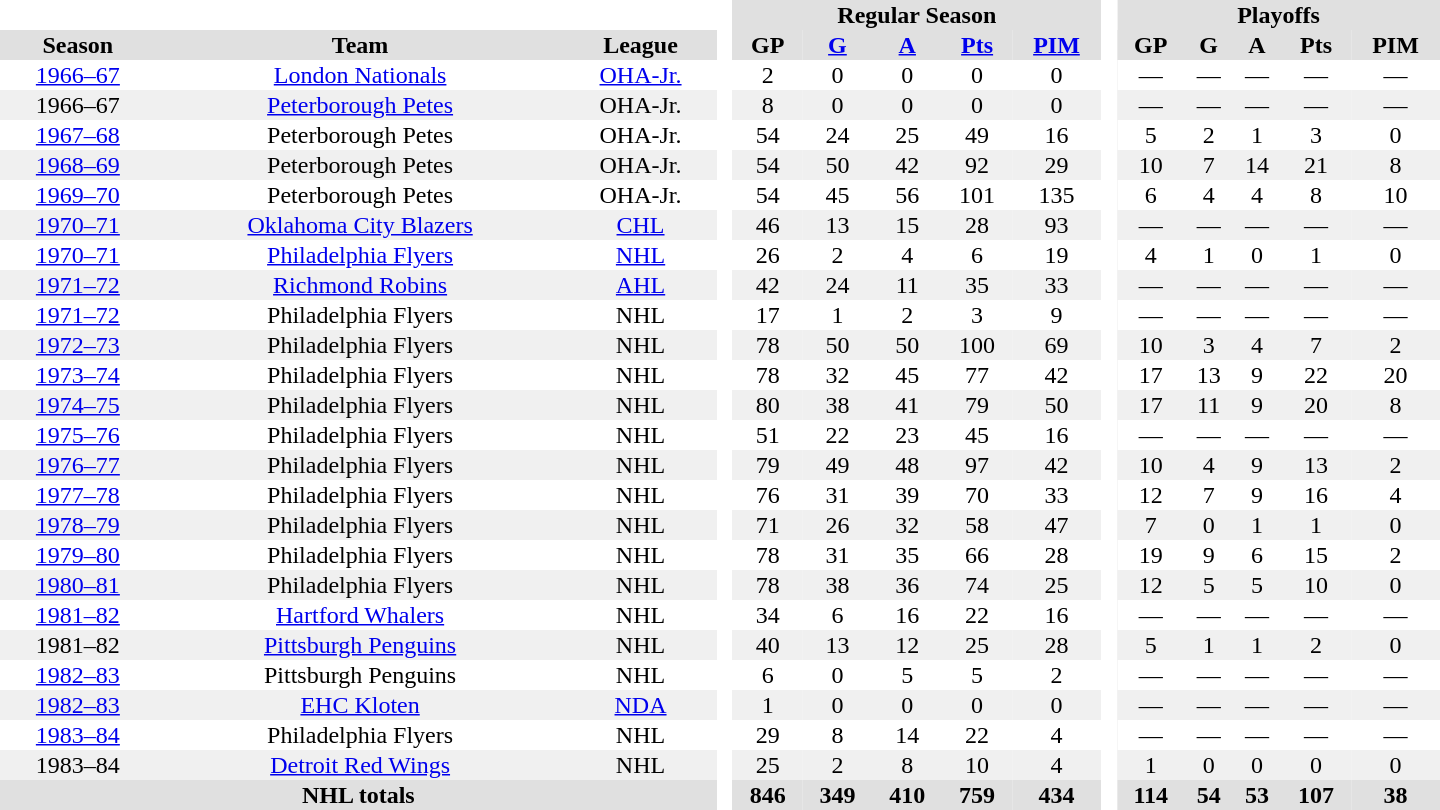<table border="0" cellpadding="1" cellspacing="0" style="text-align:center; width:60em">
<tr bgcolor="#e0e0e0">
<th colspan="3"  bgcolor="#ffffff"> </th>
<th rowspan="99" bgcolor="#ffffff"> </th>
<th colspan="5">Regular Season</th>
<th rowspan="99" bgcolor="#ffffff"> </th>
<th colspan="5">Playoffs</th>
</tr>
<tr bgcolor="#e0e0e0">
<th>Season</th>
<th>Team</th>
<th>League</th>
<th>GP</th>
<th><a href='#'>G</a></th>
<th><a href='#'>A</a></th>
<th><a href='#'>Pts</a></th>
<th><a href='#'>PIM</a></th>
<th>GP</th>
<th>G</th>
<th>A</th>
<th>Pts</th>
<th>PIM</th>
</tr>
<tr>
<td><a href='#'>1966–67</a></td>
<td><a href='#'>London Nationals</a></td>
<td><a href='#'>OHA-Jr.</a></td>
<td>2</td>
<td>0</td>
<td>0</td>
<td>0</td>
<td>0</td>
<td>—</td>
<td>—</td>
<td>—</td>
<td>—</td>
<td>—</td>
</tr>
<tr bgcolor="#f0f0f0">
<td>1966–67</td>
<td><a href='#'>Peterborough Petes</a></td>
<td>OHA-Jr.</td>
<td>8</td>
<td>0</td>
<td>0</td>
<td>0</td>
<td>0</td>
<td>—</td>
<td>—</td>
<td>—</td>
<td>—</td>
<td>—</td>
</tr>
<tr>
<td><a href='#'>1967–68</a></td>
<td>Peterborough Petes</td>
<td>OHA-Jr.</td>
<td>54</td>
<td>24</td>
<td>25</td>
<td>49</td>
<td>16</td>
<td>5</td>
<td>2</td>
<td>1</td>
<td>3</td>
<td>0</td>
</tr>
<tr bgcolor="#f0f0f0">
<td><a href='#'>1968–69</a></td>
<td>Peterborough Petes</td>
<td>OHA-Jr.</td>
<td>54</td>
<td>50</td>
<td>42</td>
<td>92</td>
<td>29</td>
<td>10</td>
<td>7</td>
<td>14</td>
<td>21</td>
<td>8</td>
</tr>
<tr>
<td><a href='#'>1969–70</a></td>
<td>Peterborough Petes</td>
<td>OHA-Jr.</td>
<td>54</td>
<td>45</td>
<td>56</td>
<td>101</td>
<td>135</td>
<td>6</td>
<td>4</td>
<td>4</td>
<td>8</td>
<td>10</td>
</tr>
<tr bgcolor="#f0f0f0">
<td><a href='#'>1970–71</a></td>
<td><a href='#'>Oklahoma City Blazers</a></td>
<td><a href='#'>CHL</a></td>
<td>46</td>
<td>13</td>
<td>15</td>
<td>28</td>
<td>93</td>
<td>—</td>
<td>—</td>
<td>—</td>
<td>—</td>
<td>—</td>
</tr>
<tr>
<td><a href='#'>1970–71</a></td>
<td><a href='#'>Philadelphia Flyers</a></td>
<td><a href='#'>NHL</a></td>
<td>26</td>
<td>2</td>
<td>4</td>
<td>6</td>
<td>19</td>
<td>4</td>
<td>1</td>
<td>0</td>
<td>1</td>
<td>0</td>
</tr>
<tr bgcolor="#f0f0f0">
<td><a href='#'>1971–72</a></td>
<td><a href='#'>Richmond Robins</a></td>
<td><a href='#'>AHL</a></td>
<td>42</td>
<td>24</td>
<td>11</td>
<td>35</td>
<td>33</td>
<td>—</td>
<td>—</td>
<td>—</td>
<td>—</td>
<td>—</td>
</tr>
<tr>
<td><a href='#'>1971–72</a></td>
<td>Philadelphia Flyers</td>
<td>NHL</td>
<td>17</td>
<td>1</td>
<td>2</td>
<td>3</td>
<td>9</td>
<td>—</td>
<td>—</td>
<td>—</td>
<td>—</td>
<td>—</td>
</tr>
<tr bgcolor="#f0f0f0">
<td><a href='#'>1972–73</a></td>
<td>Philadelphia Flyers</td>
<td>NHL</td>
<td>78</td>
<td>50</td>
<td>50</td>
<td>100</td>
<td>69</td>
<td>10</td>
<td>3</td>
<td>4</td>
<td>7</td>
<td>2</td>
</tr>
<tr>
<td><a href='#'>1973–74</a></td>
<td>Philadelphia Flyers</td>
<td>NHL</td>
<td>78</td>
<td>32</td>
<td>45</td>
<td>77</td>
<td>42</td>
<td>17</td>
<td>13</td>
<td>9</td>
<td>22</td>
<td>20</td>
</tr>
<tr bgcolor="#f0f0f0">
<td><a href='#'>1974–75</a></td>
<td>Philadelphia Flyers</td>
<td>NHL</td>
<td>80</td>
<td>38</td>
<td>41</td>
<td>79</td>
<td>50</td>
<td>17</td>
<td>11</td>
<td>9</td>
<td>20</td>
<td>8</td>
</tr>
<tr>
<td><a href='#'>1975–76</a></td>
<td>Philadelphia Flyers</td>
<td>NHL</td>
<td>51</td>
<td>22</td>
<td>23</td>
<td>45</td>
<td>16</td>
<td>—</td>
<td>—</td>
<td>—</td>
<td>—</td>
<td>—</td>
</tr>
<tr bgcolor="#f0f0f0">
<td><a href='#'>1976–77</a></td>
<td>Philadelphia Flyers</td>
<td>NHL</td>
<td>79</td>
<td>49</td>
<td>48</td>
<td>97</td>
<td>42</td>
<td>10</td>
<td>4</td>
<td>9</td>
<td>13</td>
<td>2</td>
</tr>
<tr>
<td><a href='#'>1977–78</a></td>
<td>Philadelphia Flyers</td>
<td>NHL</td>
<td>76</td>
<td>31</td>
<td>39</td>
<td>70</td>
<td>33</td>
<td>12</td>
<td>7</td>
<td>9</td>
<td>16</td>
<td>4</td>
</tr>
<tr bgcolor="#f0f0f0">
<td><a href='#'>1978–79</a></td>
<td>Philadelphia Flyers</td>
<td>NHL</td>
<td>71</td>
<td>26</td>
<td>32</td>
<td>58</td>
<td>47</td>
<td>7</td>
<td>0</td>
<td>1</td>
<td>1</td>
<td>0</td>
</tr>
<tr>
<td><a href='#'>1979–80</a></td>
<td>Philadelphia Flyers</td>
<td>NHL</td>
<td>78</td>
<td>31</td>
<td>35</td>
<td>66</td>
<td>28</td>
<td>19</td>
<td>9</td>
<td>6</td>
<td>15</td>
<td>2</td>
</tr>
<tr bgcolor="#f0f0f0">
<td><a href='#'>1980–81</a></td>
<td>Philadelphia Flyers</td>
<td>NHL</td>
<td>78</td>
<td>38</td>
<td>36</td>
<td>74</td>
<td>25</td>
<td>12</td>
<td>5</td>
<td>5</td>
<td>10</td>
<td>0</td>
</tr>
<tr>
<td><a href='#'>1981–82</a></td>
<td><a href='#'>Hartford Whalers</a></td>
<td>NHL</td>
<td>34</td>
<td>6</td>
<td>16</td>
<td>22</td>
<td>16</td>
<td>—</td>
<td>—</td>
<td>—</td>
<td>—</td>
<td>—</td>
</tr>
<tr bgcolor="#f0f0f0">
<td>1981–82</td>
<td><a href='#'>Pittsburgh Penguins</a></td>
<td>NHL</td>
<td>40</td>
<td>13</td>
<td>12</td>
<td>25</td>
<td>28</td>
<td>5</td>
<td>1</td>
<td>1</td>
<td>2</td>
<td>0</td>
</tr>
<tr>
<td><a href='#'>1982–83</a></td>
<td>Pittsburgh Penguins</td>
<td>NHL</td>
<td>6</td>
<td>0</td>
<td>5</td>
<td>5</td>
<td>2</td>
<td>—</td>
<td>—</td>
<td>—</td>
<td>—</td>
<td>—</td>
</tr>
<tr bgcolor="#f0f0f0">
<td><a href='#'>1982–83</a></td>
<td><a href='#'>EHC Kloten</a></td>
<td><a href='#'>NDA</a></td>
<td>1</td>
<td>0</td>
<td>0</td>
<td>0</td>
<td>0</td>
<td>—</td>
<td>—</td>
<td>—</td>
<td>—</td>
<td>—</td>
</tr>
<tr>
<td><a href='#'>1983–84</a></td>
<td>Philadelphia Flyers</td>
<td>NHL</td>
<td>29</td>
<td>8</td>
<td>14</td>
<td>22</td>
<td>4</td>
<td>—</td>
<td>—</td>
<td>—</td>
<td>—</td>
<td>—</td>
</tr>
<tr bgcolor="#f0f0f0">
<td>1983–84</td>
<td><a href='#'>Detroit Red Wings</a></td>
<td>NHL</td>
<td>25</td>
<td>2</td>
<td>8</td>
<td>10</td>
<td>4</td>
<td>1</td>
<td>0</td>
<td>0</td>
<td>0</td>
<td>0</td>
</tr>
<tr style="background:#e0e0e0;">
<th colspan="3">NHL totals</th>
<th>846</th>
<th>349</th>
<th>410</th>
<th>759</th>
<th>434</th>
<th>114</th>
<th>54</th>
<th>53</th>
<th>107</th>
<th>38</th>
</tr>
</table>
